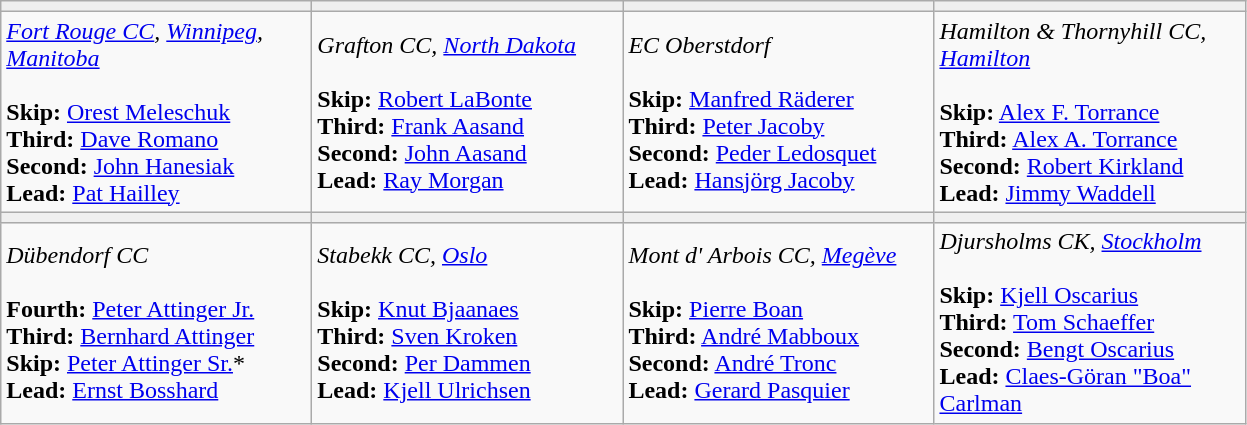<table class="wikitable">
<tr align=center>
<td bgcolor="#efefef" width="200"><strong></strong></td>
<td bgcolor="#efefef" width="200"><strong></strong></td>
<td bgcolor="#efefef" width="200"><strong></strong></td>
<td bgcolor="#efefef" width="200"><strong></strong></td>
</tr>
<tr>
<td><em><a href='#'>Fort Rouge CC</a>, <a href='#'>Winnipeg</a>, <a href='#'>Manitoba</a> </em><br><br><strong>Skip:</strong> <a href='#'>Orest Meleschuk</a><br>
<strong>Third:</strong> <a href='#'>Dave Romano</a><br>
<strong>Second:</strong> <a href='#'>John Hanesiak</a><br>
<strong>Lead:</strong> <a href='#'>Pat Hailley</a></td>
<td><em>Grafton CC, <a href='#'>North Dakota</a></em><br><br><strong>Skip:</strong> <a href='#'>Robert LaBonte</a><br>
<strong>Third:</strong> <a href='#'>Frank Aasand</a><br>
<strong>Second:</strong> <a href='#'>John Aasand</a><br>
<strong>Lead:</strong> <a href='#'>Ray Morgan</a></td>
<td><em>EC Oberstdorf</em><br><br><strong>Skip:</strong> <a href='#'>Manfred Räderer</a><br>
<strong>Third:</strong> <a href='#'>Peter Jacoby</a><br>
<strong>Second:</strong> <a href='#'>Peder Ledosquet</a><br>
<strong>Lead:</strong> <a href='#'>Hansjörg Jacoby</a></td>
<td><em>Hamilton & Thornyhill CC, <a href='#'>Hamilton</a></em><br><br><strong>Skip:</strong> <a href='#'>Alex F. Torrance</a><br>
<strong>Third:</strong> <a href='#'>Alex A. Torrance</a><br>
<strong>Second:</strong> <a href='#'>Robert Kirkland</a><br>
<strong>Lead:</strong> <a href='#'>Jimmy Waddell</a></td>
</tr>
<tr align=center>
<td bgcolor="#efefef" width="200"><strong></strong></td>
<td bgcolor="#efefef" width="200"><strong></strong></td>
<td bgcolor="#efefef" width="200"><strong></strong></td>
<td bgcolor="#efefef" width="200"><strong></strong></td>
</tr>
<tr>
<td><em>Dübendorf CC</em><br><br><strong>Fourth:</strong> <a href='#'>Peter Attinger Jr.</a><br>
<strong>Third:</strong> <a href='#'>Bernhard Attinger</a><br>
<strong>Skip:</strong> <a href='#'>Peter Attinger Sr.</a>*<br>
<strong>Lead:</strong> <a href='#'>Ernst Bosshard</a></td>
<td><em>Stabekk CC, <a href='#'>Oslo</a></em><br><br><strong>Skip:</strong> <a href='#'>Knut Bjaanaes</a><br>
<strong>Third:</strong> <a href='#'>Sven Kroken</a><br>
<strong>Second:</strong> <a href='#'>Per Dammen</a><br>
<strong>Lead:</strong> <a href='#'>Kjell Ulrichsen</a></td>
<td><em>Mont d' Arbois CC, <a href='#'>Megève</a></em><br><br><strong>Skip:</strong> <a href='#'>Pierre Boan</a><br>
<strong>Third:</strong> <a href='#'>André Mabboux</a><br>
<strong>Second:</strong> <a href='#'>André Tronc</a><br>
<strong>Lead:</strong> <a href='#'>Gerard Pasquier</a></td>
<td><em>Djursholms CK, <a href='#'>Stockholm</a></em><br><br><strong>Skip:</strong> <a href='#'>Kjell Oscarius</a><br>
<strong>Third:</strong> <a href='#'>Tom Schaeffer</a><br>
<strong>Second:</strong> <a href='#'>Bengt Oscarius</a><br>
<strong>Lead:</strong> <a href='#'>Claes-Göran "Boa" Carlman</a></td>
</tr>
</table>
